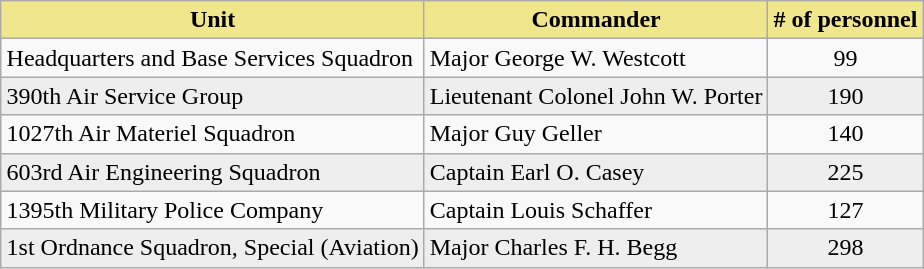<table class="wikitable" style="margin:1em auto;">
<tr style="background: khaki; text-align:center;">
<td><strong>Unit</strong></td>
<td><strong>Commander</strong></td>
<td><strong># of personnel</strong></td>
</tr>
<tr>
<td>Headquarters and Base Services Squadron</td>
<td>Major George W. Westcott</td>
<td align=center>99</td>
</tr>
<tr style="background: #eeeeee;">
<td>390th Air Service Group</td>
<td>Lieutenant Colonel John W. Porter</td>
<td align=center>190</td>
</tr>
<tr>
<td>1027th Air Materiel Squadron</td>
<td>Major Guy Geller</td>
<td align=center>140</td>
</tr>
<tr style="background: #eeeeee;">
<td>603rd Air Engineering Squadron</td>
<td>Captain Earl O. Casey</td>
<td align=center>225</td>
</tr>
<tr>
<td>1395th Military Police Company</td>
<td>Captain Louis Schaffer</td>
<td align=center>127</td>
</tr>
<tr style="background: #eeeeee;">
<td>1st Ordnance Squadron, Special (Aviation)</td>
<td>Major Charles F. H. Begg</td>
<td align=center>298</td>
</tr>
</table>
